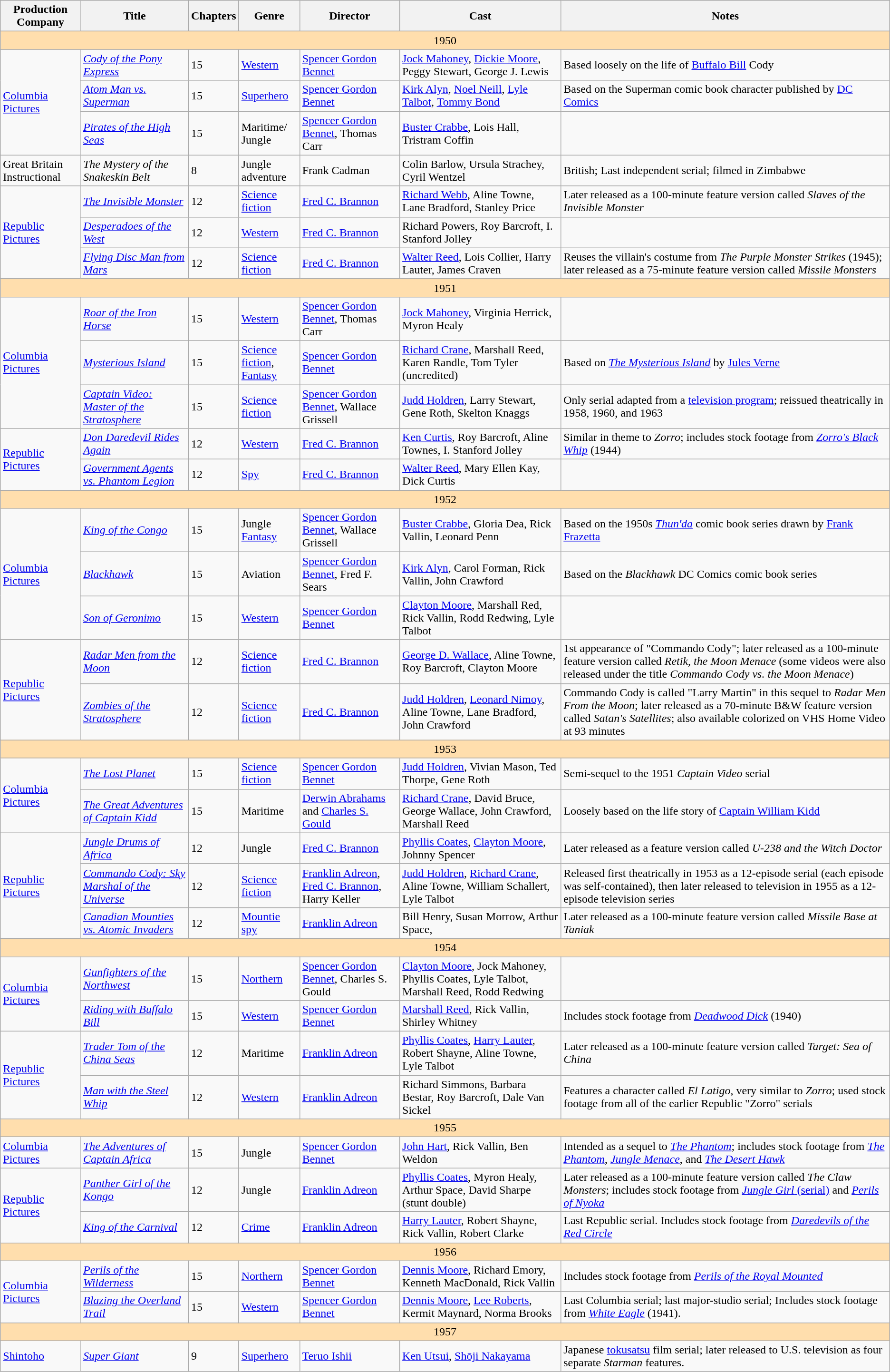<table class="wikitable">
<tr>
<th>Production Company</th>
<th>Title</th>
<th>Chapters</th>
<th>Genre</th>
<th>Director</th>
<th>Cast</th>
<th>Notes</th>
</tr>
<tr>
<td colspan="7"  style="text-align:center; background:#ffdead;">1950</td>
</tr>
<tr>
<td rowspan=3><a href='#'>Columbia Pictures</a></td>
<td><em><a href='#'>Cody of the Pony Express</a></em></td>
<td>15</td>
<td><a href='#'>Western</a></td>
<td><a href='#'>Spencer Gordon Bennet</a></td>
<td><a href='#'>Jock Mahoney</a>, <a href='#'>Dickie Moore</a>, Peggy Stewart, George J. Lewis</td>
<td>Based loosely on the life of <a href='#'>Buffalo Bill</a> Cody</td>
</tr>
<tr>
<td><em><a href='#'>Atom Man vs. Superman</a></em></td>
<td>15</td>
<td><a href='#'>Superhero</a></td>
<td><a href='#'>Spencer Gordon Bennet</a></td>
<td><a href='#'>Kirk Alyn</a>, <a href='#'>Noel Neill</a>, <a href='#'>Lyle Talbot</a>, <a href='#'>Tommy Bond</a></td>
<td>Based on the Superman comic book character published by <a href='#'>DC Comics</a></td>
</tr>
<tr>
<td><em><a href='#'>Pirates of the High Seas</a></em></td>
<td>15</td>
<td>Maritime/ Jungle</td>
<td><a href='#'>Spencer Gordon Bennet</a>, Thomas Carr</td>
<td><a href='#'>Buster Crabbe</a>, Lois Hall, Tristram Coffin</td>
<td></td>
</tr>
<tr>
<td>Great Britain Instructional</td>
<td><em>The Mystery of the Snakeskin Belt</em></td>
<td>8</td>
<td>Jungle adventure</td>
<td>Frank Cadman</td>
<td>Colin Barlow, Ursula Strachey, Cyril Wentzel</td>
<td>British; Last independent serial; filmed in Zimbabwe</td>
</tr>
<tr>
<td rowspan=3><a href='#'>Republic Pictures</a></td>
<td><em><a href='#'>The Invisible Monster</a></em></td>
<td>12</td>
<td><a href='#'>Science fiction</a></td>
<td><a href='#'>Fred C. Brannon</a></td>
<td><a href='#'>Richard Webb</a>, Aline Towne, Lane Bradford, Stanley Price</td>
<td>Later released as a 100-minute feature version called <em>Slaves of the Invisible Monster</em></td>
</tr>
<tr>
<td><em><a href='#'>Desperadoes of the West</a></em></td>
<td>12</td>
<td><a href='#'>Western</a></td>
<td><a href='#'>Fred C. Brannon</a></td>
<td>Richard Powers, Roy Barcroft, I. Stanford Jolley</td>
<td></td>
</tr>
<tr>
<td><em><a href='#'>Flying Disc Man from Mars</a></em></td>
<td>12</td>
<td><a href='#'>Science fiction</a></td>
<td><a href='#'>Fred C. Brannon</a></td>
<td><a href='#'>Walter Reed</a>, Lois Collier, Harry Lauter, James Craven</td>
<td>Reuses the villain's costume from <em>The Purple Monster Strikes</em> (1945); later released as a 75-minute feature version called <em>Missile Monsters</em></td>
</tr>
<tr>
<td colspan="7"  style="text-align:center; background:#ffdead;">1951</td>
</tr>
<tr>
<td rowspan=3><a href='#'>Columbia Pictures</a></td>
<td><em><a href='#'>Roar of the Iron Horse</a></em></td>
<td>15</td>
<td><a href='#'>Western</a></td>
<td><a href='#'>Spencer Gordon Bennet</a>, Thomas Carr</td>
<td><a href='#'>Jock Mahoney</a>, Virginia Herrick, Myron Healy</td>
<td></td>
</tr>
<tr>
<td><em><a href='#'>Mysterious Island</a></em></td>
<td>15</td>
<td><a href='#'>Science fiction</a>,<br><a href='#'>Fantasy</a></td>
<td><a href='#'>Spencer Gordon Bennet</a></td>
<td><a href='#'>Richard Crane</a>, Marshall Reed, Karen Randle, Tom Tyler (uncredited)</td>
<td>Based on <em><a href='#'>The Mysterious Island</a></em> by <a href='#'>Jules Verne</a></td>
</tr>
<tr>
<td><em><a href='#'>Captain Video: Master of the Stratosphere</a></em></td>
<td>15</td>
<td><a href='#'>Science fiction</a></td>
<td><a href='#'>Spencer Gordon Bennet</a>, Wallace Grissell</td>
<td><a href='#'>Judd Holdren</a>, Larry Stewart, Gene Roth, Skelton Knaggs</td>
<td>Only serial adapted from a <a href='#'>television program</a>; reissued theatrically in 1958, 1960, and 1963</td>
</tr>
<tr>
<td rowspan=2><a href='#'>Republic Pictures</a></td>
<td><em><a href='#'>Don Daredevil Rides Again</a></em></td>
<td>12</td>
<td><a href='#'>Western</a></td>
<td><a href='#'>Fred C. Brannon</a></td>
<td><a href='#'>Ken Curtis</a>, Roy Barcroft, Aline Townes, I. Stanford Jolley</td>
<td>Similar in theme to <em>Zorro</em>; includes stock footage from <em><a href='#'>Zorro's Black Whip</a></em> (1944)</td>
</tr>
<tr>
<td><em><a href='#'>Government Agents vs. Phantom Legion</a></em></td>
<td>12</td>
<td><a href='#'>Spy</a></td>
<td><a href='#'>Fred C. Brannon</a></td>
<td><a href='#'>Walter Reed</a>, Mary Ellen Kay, Dick Curtis</td>
<td></td>
</tr>
<tr>
<td colspan="7"  style="text-align:center; background:#ffdead;">1952</td>
</tr>
<tr>
<td rowspan=3><a href='#'>Columbia Pictures</a></td>
<td><em><a href='#'>King of the Congo</a></em></td>
<td>15</td>
<td>Jungle<br><a href='#'>Fantasy</a></td>
<td><a href='#'>Spencer Gordon Bennet</a>, Wallace Grissell</td>
<td><a href='#'>Buster Crabbe</a>, Gloria Dea, Rick Vallin, Leonard Penn</td>
<td>Based on the 1950s <em><a href='#'>Thun'da</a></em> comic book series drawn by <a href='#'>Frank Frazetta</a></td>
</tr>
<tr>
<td><em><a href='#'>Blackhawk</a></em></td>
<td>15</td>
<td>Aviation</td>
<td><a href='#'>Spencer Gordon Bennet</a>, Fred F. Sears</td>
<td><a href='#'>Kirk Alyn</a>, Carol Forman, Rick Vallin, John Crawford</td>
<td>Based on the <em>Blackhawk</em> DC Comics comic book series</td>
</tr>
<tr>
<td><em><a href='#'>Son of Geronimo</a></em></td>
<td>15</td>
<td><a href='#'>Western</a></td>
<td><a href='#'>Spencer Gordon Bennet</a></td>
<td><a href='#'>Clayton Moore</a>, Marshall Red, Rick Vallin, Rodd Redwing, Lyle Talbot</td>
<td></td>
</tr>
<tr>
<td rowspan=2><a href='#'>Republic Pictures</a></td>
<td><em><a href='#'>Radar Men from the Moon</a></em></td>
<td>12</td>
<td><a href='#'>Science fiction</a></td>
<td><a href='#'>Fred C. Brannon</a></td>
<td><a href='#'>George D. Wallace</a>, Aline Towne, Roy Barcroft, Clayton Moore</td>
<td>1st appearance of "Commando Cody"; later released as a 100-minute feature version called <em>Retik, the Moon Menace</em> (some videos were also released under the title <em>Commando Cody vs. the Moon Menace</em>)</td>
</tr>
<tr>
<td><em><a href='#'>Zombies of the Stratosphere</a></em></td>
<td>12</td>
<td><a href='#'>Science fiction</a></td>
<td><a href='#'>Fred C. Brannon</a></td>
<td><a href='#'>Judd Holdren</a>, <a href='#'>Leonard Nimoy</a>, Aline Towne, Lane Bradford, John Crawford</td>
<td>Commando Cody is called "Larry Martin" in this sequel to <em>Radar Men From the Moon</em>; later released as a 70-minute B&W feature version called <em>Satan's Satellites</em>; also available colorized on VHS Home Video at 93 minutes</td>
</tr>
<tr>
<td colspan="7"  style="text-align:center; background:#ffdead;">1953</td>
</tr>
<tr>
<td rowspan=2><a href='#'>Columbia Pictures</a></td>
<td><em><a href='#'>The Lost Planet</a></em></td>
<td>15</td>
<td><a href='#'>Science fiction</a></td>
<td><a href='#'>Spencer Gordon Bennet</a></td>
<td><a href='#'>Judd Holdren</a>, Vivian Mason, Ted Thorpe, Gene Roth</td>
<td>Semi-sequel to the 1951 <em>Captain Video</em> serial</td>
</tr>
<tr>
<td><em><a href='#'>The Great Adventures of Captain Kidd</a></em></td>
<td>15</td>
<td>Maritime</td>
<td><a href='#'>Derwin Abrahams</a> and <a href='#'>Charles S. Gould</a></td>
<td><a href='#'>Richard Crane</a>, David Bruce, George Wallace, John Crawford, Marshall Reed</td>
<td>Loosely based on the life story of <a href='#'>Captain William Kidd</a></td>
</tr>
<tr>
<td rowspan=3><a href='#'>Republic Pictures</a></td>
<td><em><a href='#'>Jungle Drums of Africa</a></em></td>
<td>12</td>
<td>Jungle</td>
<td><a href='#'>Fred C. Brannon</a></td>
<td><a href='#'>Phyllis Coates</a>, <a href='#'>Clayton Moore</a>, Johnny Spencer</td>
<td>Later released as a feature version called <em>U-238 and the Witch Doctor</em></td>
</tr>
<tr>
<td><em><a href='#'>Commando Cody: Sky Marshal of the Universe</a></em></td>
<td>12</td>
<td><a href='#'>Science fiction</a></td>
<td><a href='#'>Franklin Adreon</a>, <a href='#'>Fred C. Brannon</a>, Harry Keller</td>
<td><a href='#'>Judd Holdren</a>, <a href='#'>Richard Crane</a>, Aline Towne, William Schallert, Lyle Talbot</td>
<td>Released first theatrically in 1953 as a 12-episode serial (each episode was self-contained), then later released to television in 1955 as a 12-episode television series</td>
</tr>
<tr>
<td><em><a href='#'>Canadian Mounties vs. Atomic Invaders</a></em></td>
<td>12</td>
<td><a href='#'>Mountie</a> <a href='#'>spy</a></td>
<td><a href='#'>Franklin Adreon</a></td>
<td>Bill Henry, Susan Morrow, Arthur Space,</td>
<td>Later released as a 100-minute feature version called <em>Missile Base at Taniak</em></td>
</tr>
<tr>
<td colspan="7"  style="text-align:center; background:#ffdead;">1954</td>
</tr>
<tr>
<td rowspan=2><a href='#'>Columbia Pictures</a></td>
<td><em><a href='#'>Gunfighters of the Northwest</a></em></td>
<td>15</td>
<td><a href='#'>Northern</a></td>
<td><a href='#'>Spencer Gordon Bennet</a>, Charles S. Gould</td>
<td><a href='#'>Clayton Moore</a>, Jock Mahoney, Phyllis Coates, Lyle Talbot, Marshall Reed, Rodd Redwing</td>
<td></td>
</tr>
<tr>
<td><em><a href='#'>Riding with Buffalo Bill</a></em></td>
<td>15</td>
<td><a href='#'>Western</a></td>
<td><a href='#'>Spencer Gordon Bennet</a></td>
<td><a href='#'>Marshall Reed</a>, Rick Vallin, Shirley Whitney</td>
<td>Includes stock footage from <em><a href='#'>Deadwood Dick</a></em> (1940)</td>
</tr>
<tr>
<td rowspan=2><a href='#'>Republic Pictures</a></td>
<td><em><a href='#'>Trader Tom of the China Seas</a></em></td>
<td>12</td>
<td>Maritime</td>
<td><a href='#'>Franklin Adreon</a></td>
<td><a href='#'>Phyllis Coates</a>, <a href='#'>Harry Lauter</a>, Robert Shayne, Aline Towne, Lyle Talbot</td>
<td>Later released as a 100-minute feature version called <em>Target: Sea of China</em></td>
</tr>
<tr>
<td><em><a href='#'>Man with the Steel Whip</a></em></td>
<td>12</td>
<td><a href='#'>Western</a></td>
<td><a href='#'>Franklin Adreon</a></td>
<td>Richard Simmons, Barbara Bestar, Roy Barcroft, Dale Van Sickel</td>
<td>Features a character called <em>El Latigo</em>, very similar to <em>Zorro</em>; used stock footage from all of the earlier Republic "Zorro" serials</td>
</tr>
<tr>
<td colspan="7"  style="text-align:center; background:#ffdead;">1955</td>
</tr>
<tr>
<td><a href='#'>Columbia Pictures</a></td>
<td><em><a href='#'>The Adventures of Captain Africa</a></em></td>
<td>15</td>
<td>Jungle</td>
<td><a href='#'>Spencer Gordon Bennet</a></td>
<td><a href='#'>John Hart</a>, Rick Vallin, Ben Weldon</td>
<td>Intended as a sequel to <em><a href='#'>The Phantom</a></em>; includes stock footage from <em><a href='#'>The Phantom</a></em>, <em><a href='#'>Jungle Menace</a></em>, and <em><a href='#'>The Desert Hawk</a></em></td>
</tr>
<tr>
<td rowspan=2><a href='#'>Republic Pictures</a></td>
<td><em><a href='#'>Panther Girl of the Kongo</a></em></td>
<td>12</td>
<td>Jungle</td>
<td><a href='#'>Franklin Adreon</a></td>
<td><a href='#'>Phyllis Coates</a>, Myron Healy, Arthur Space, David Sharpe (stunt double)</td>
<td>Later released as a 100-minute feature version called <em>The Claw Monsters</em>; includes stock footage from <a href='#'><em>Jungle Girl</em> (serial)</a> and <em><a href='#'>Perils of Nyoka</a></em></td>
</tr>
<tr>
<td><em><a href='#'>King of the Carnival</a></em></td>
<td>12</td>
<td><a href='#'>Crime</a></td>
<td><a href='#'>Franklin Adreon</a></td>
<td><a href='#'>Harry Lauter</a>, Robert Shayne, Rick Vallin, Robert Clarke</td>
<td>Last Republic serial. Includes stock footage from <em><a href='#'>Daredevils of the Red Circle</a></em></td>
</tr>
<tr>
<td colspan="7"  style="text-align:center; background:#ffdead;">1956</td>
</tr>
<tr>
<td rowspan=2><a href='#'>Columbia Pictures</a></td>
<td><em><a href='#'>Perils of the Wilderness</a></em></td>
<td>15</td>
<td><a href='#'>Northern</a></td>
<td><a href='#'>Spencer Gordon Bennet</a></td>
<td><a href='#'>Dennis Moore</a>, Richard Emory, Kenneth MacDonald, Rick Vallin</td>
<td>Includes stock footage from <em><a href='#'>Perils of the Royal Mounted</a></em></td>
</tr>
<tr>
<td><em><a href='#'>Blazing the Overland Trail</a></em></td>
<td>15</td>
<td><a href='#'>Western</a></td>
<td><a href='#'>Spencer Gordon Bennet</a></td>
<td><a href='#'>Dennis Moore</a>, <a href='#'>Lee Roberts</a>, Kermit Maynard, Norma Brooks</td>
<td>Last Columbia serial; last major-studio serial; Includes stock footage from <em><a href='#'>White Eagle</a></em> (1941).</td>
</tr>
<tr>
<td colspan="7"  style="text-align:center; background:#ffdead;">1957</td>
</tr>
<tr>
<td><a href='#'>Shintoho</a></td>
<td><em><a href='#'>Super Giant</a></em></td>
<td>9</td>
<td><a href='#'>Superhero</a></td>
<td><a href='#'>Teruo Ishii</a></td>
<td><a href='#'>Ken Utsui</a>, <a href='#'>Shōji Nakayama</a></td>
<td>Japanese <a href='#'>tokusatsu</a> film serial; later released to U.S. television as four separate <em>Starman</em> features.</td>
</tr>
</table>
